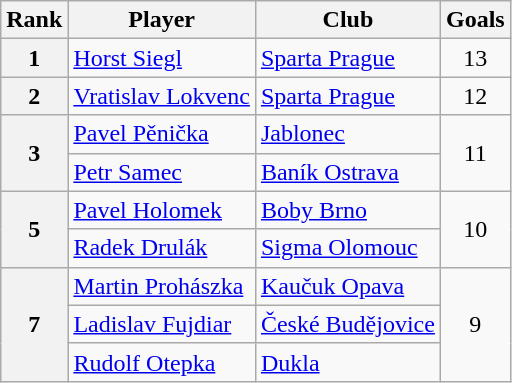<table class="wikitable" style="text-align:center">
<tr>
<th>Rank</th>
<th>Player</th>
<th>Club</th>
<th>Goals</th>
</tr>
<tr>
<th>1</th>
<td align="left"> <a href='#'>Horst Siegl</a></td>
<td align="left"><a href='#'>Sparta Prague</a></td>
<td>13</td>
</tr>
<tr>
<th>2</th>
<td align="left"> <a href='#'>Vratislav Lokvenc</a></td>
<td align="left"><a href='#'>Sparta Prague</a></td>
<td>12</td>
</tr>
<tr>
<th rowspan="2">3</th>
<td align="left"> <a href='#'>Pavel Pěnička</a></td>
<td align="left"><a href='#'>Jablonec</a></td>
<td rowspan="2">11</td>
</tr>
<tr>
<td align="left"> <a href='#'>Petr Samec</a></td>
<td align="left"><a href='#'>Baník Ostrava</a></td>
</tr>
<tr>
<th rowspan="2">5</th>
<td align="left"> <a href='#'>Pavel Holomek</a></td>
<td align="left"><a href='#'>Boby Brno</a></td>
<td rowspan="2">10</td>
</tr>
<tr>
<td align="left"> <a href='#'>Radek Drulák</a></td>
<td align="left"><a href='#'>Sigma Olomouc</a></td>
</tr>
<tr>
<th rowspan="3">7</th>
<td align="left"> <a href='#'>Martin Prohászka</a></td>
<td align="left"><a href='#'>Kaučuk Opava</a></td>
<td rowspan="3">9</td>
</tr>
<tr>
<td align="left"> <a href='#'>Ladislav Fujdiar</a></td>
<td align="left"><a href='#'>České Budějovice</a></td>
</tr>
<tr>
<td align="left"> <a href='#'>Rudolf Otepka</a></td>
<td align="left"><a href='#'>Dukla</a></td>
</tr>
</table>
